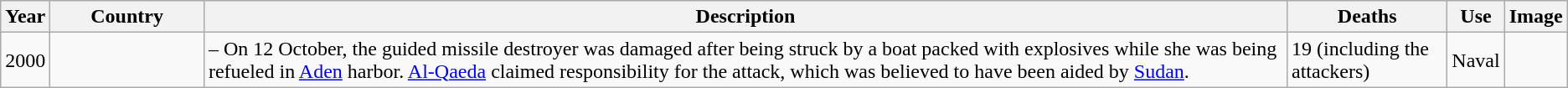<table class="wikitable sortable" style="display: inline-table;">
<tr>
<th data-sort-type="number">Year</th>
<th width=115px>Country</th>
<th>Description</th>
<th data-sort-type="number">Deaths</th>
<th>Use</th>
<th class="unsortable">Image</th>
</tr>
<tr>
<td>2000</td>
<td></td>
<td> – On 12 October, the guided missile destroyer was damaged after being struck by a boat packed with explosives while she was being refueled in <a href='#'>Aden</a> harbor. <a href='#'>Al-Qaeda</a> claimed responsibility for the attack, which was believed to have been aided by <a href='#'>Sudan</a>.</td>
<td>19 (including the attackers)</td>
<td>Naval</td>
<td></td>
</tr>
</table>
